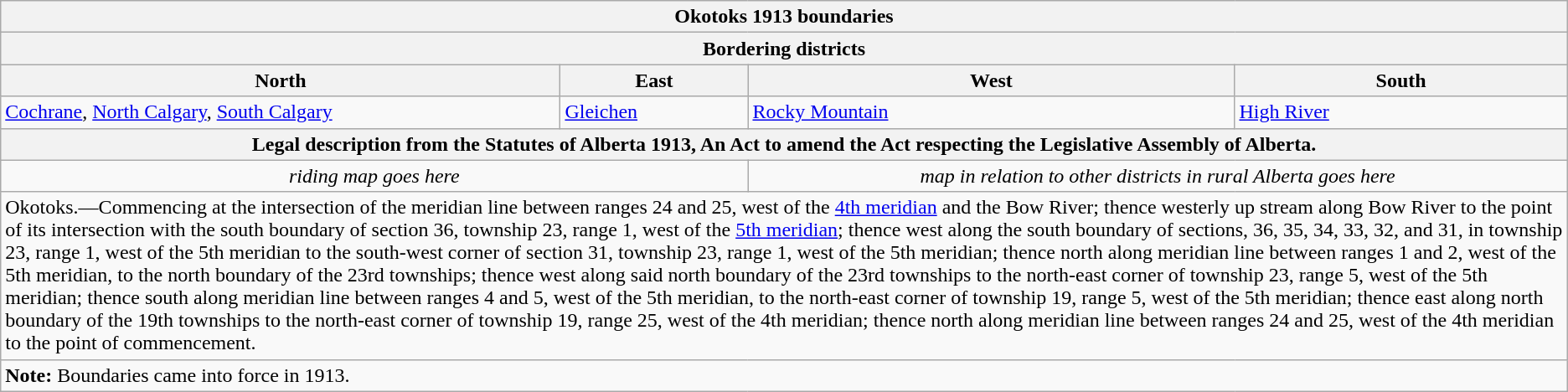<table class="wikitable collapsible collapsed">
<tr>
<th colspan=4>Okotoks 1913 boundaries</th>
</tr>
<tr>
<th colspan=4>Bordering districts</th>
</tr>
<tr>
<th>North</th>
<th>East</th>
<th>West</th>
<th>South</th>
</tr>
<tr>
<td><a href='#'>Cochrane</a>, <a href='#'>North Calgary</a>, <a href='#'>South Calgary</a></td>
<td><a href='#'>Gleichen</a></td>
<td><a href='#'>Rocky Mountain</a></td>
<td><a href='#'>High River</a></td>
</tr>
<tr>
<th colspan=4>Legal description from the Statutes of Alberta 1913, An Act to amend the Act respecting the Legislative Assembly of Alberta.</th>
</tr>
<tr>
<td colspan=2 align=center><em>riding map goes here</em></td>
<td colspan=2 align=center><em>map in relation to other districts in rural Alberta goes here</em></td>
</tr>
<tr>
<td colspan=4>Okotoks.—Commencing at the intersection of the meridian line between ranges 24 and 25, west of the <a href='#'>4th meridian</a> and the Bow River; thence westerly up stream along Bow River to the point of its intersection with the south boundary of section 36, township 23, range 1, west of the <a href='#'>5th meridian</a>; thence west along the south boundary of sections, 36, 35, 34, 33, 32, and 31, in township 23, range 1, west of the 5th meridian to the south-west corner of section 31, township 23, range 1, west of the 5th meridian; thence north along meridian line between ranges 1 and 2, west of the 5th meridian, to the north boundary of the 23rd townships; thence west along said north boundary of the 23rd townships to the north-east corner of township 23, range 5, west of the 5th meridian; thence south along meridian line between ranges 4 and 5, west of the 5th meridian, to the north-east corner of township 19, range 5, west of the 5th meridian; thence east along north boundary of the 19th townships to the north-east corner of township 19, range 25, west of the 4th meridian; thence north along meridian line between ranges 24 and 25, west of the 4th meridian to the point of commencement.</td>
</tr>
<tr>
<td colspan=4><strong>Note:</strong> Boundaries came into force in 1913.</td>
</tr>
</table>
